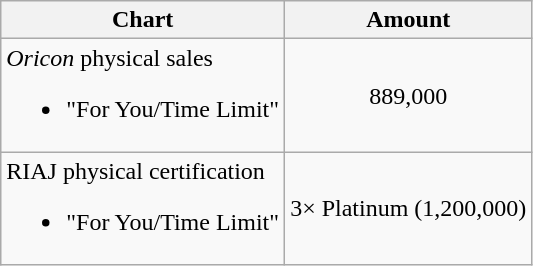<table class="wikitable">
<tr>
<th>Chart</th>
<th>Amount</th>
</tr>
<tr>
<td><em>Oricon</em> physical sales<br><ul><li>"For You/Time Limit"</li></ul></td>
<td align="center">889,000</td>
</tr>
<tr>
<td>RIAJ physical certification<br><ul><li>"For You/Time Limit"</li></ul></td>
<td align="center">3× Platinum (1,200,000)</td>
</tr>
</table>
